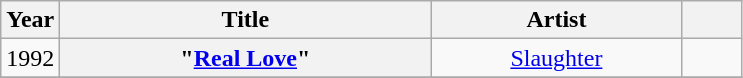<table class="wikitable plainrowheaders" style="text-align:center;">
<tr>
<th scope="col" style="width:2em;">Year</th>
<th scope="col" style="width:15em;">Title</th>
<th scope="col" style="width:10em;">Artist</th>
<th scope="col" style="width:2em;" class="unsortable"></th>
</tr>
<tr>
<td>1992</td>
<th scope="row" style="text-align:center;" rowspan="1">"<a href='#'>Real Love</a>"</th>
<td style="text-align:center;" rowspan="1"><a href='#'>Slaughter</a></td>
<td></td>
</tr>
<tr>
</tr>
</table>
